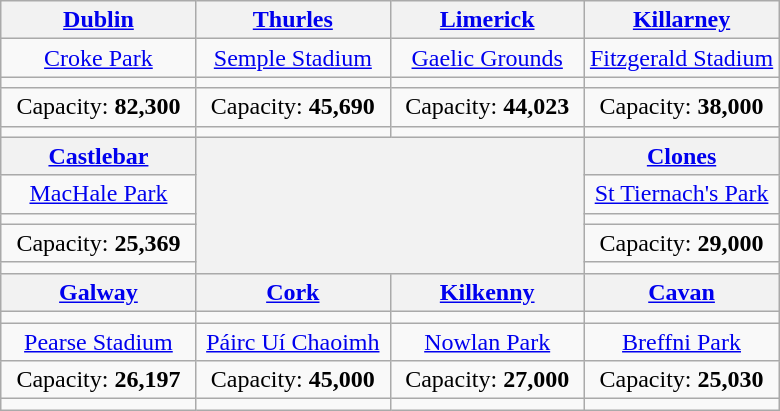<table class="wikitable" style="text-align:center;margin:1em auto;">
<tr>
<th width=25%><a href='#'>Dublin</a></th>
<th width=25%><a href='#'>Thurles</a></th>
<th width=25%><a href='#'>Limerick</a></th>
<th width=25%><a href='#'>Killarney</a></th>
</tr>
<tr>
<td><a href='#'>Croke Park</a></td>
<td><a href='#'>Semple Stadium</a></td>
<td><a href='#'>Gaelic Grounds</a></td>
<td><a href='#'>Fitzgerald Stadium</a></td>
</tr>
<tr>
<td><small></small></td>
<td><small></small></td>
<td><small></small></td>
<td><small></small></td>
</tr>
<tr>
<td>Capacity: <strong>82,300</strong></td>
<td>Capacity: <strong>45,690</strong></td>
<td>Capacity: <strong>44,023</strong></td>
<td>Capacity: <strong>38,000</strong></td>
</tr>
<tr>
<td></td>
<td></td>
<td></td>
<td></td>
</tr>
<tr>
<th><a href='#'>Castlebar</a></th>
<th rowspan=5 colspan=2></th>
<th><a href='#'>Clones</a></th>
</tr>
<tr>
<td><a href='#'>MacHale Park</a></td>
<td><a href='#'>St Tiernach's Park</a></td>
</tr>
<tr>
<td><small></small></td>
<td><small></small></td>
</tr>
<tr>
<td>Capacity: <strong>25,369</strong></td>
<td>Capacity: <strong>29,000</strong></td>
</tr>
<tr>
<td></td>
<td></td>
</tr>
<tr>
<th><a href='#'>Galway</a></th>
<th><a href='#'>Cork</a></th>
<th><a href='#'>Kilkenny</a></th>
<th><a href='#'>Cavan</a></th>
</tr>
<tr>
<td><small></small></td>
<td><small></small></td>
<td><small></small></td>
<td><small></small></td>
</tr>
<tr>
<td><a href='#'>Pearse Stadium</a></td>
<td><a href='#'>Páirc Uí Chaoimh</a></td>
<td><a href='#'>Nowlan Park</a></td>
<td><a href='#'>Breffni Park</a></td>
</tr>
<tr>
<td>Capacity: <strong>26,197</strong></td>
<td>Capacity: <strong>45,000</strong></td>
<td>Capacity: <strong>27,000</strong></td>
<td>Capacity: <strong>25,030</strong></td>
</tr>
<tr>
<td></td>
<td></td>
<td></td>
<td></td>
</tr>
</table>
